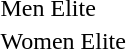<table>
<tr>
<td>Men Elite</td>
<td></td>
<td></td>
<td></td>
</tr>
<tr>
<td>Women Elite</td>
<td></td>
<td></td>
<td></td>
</tr>
</table>
